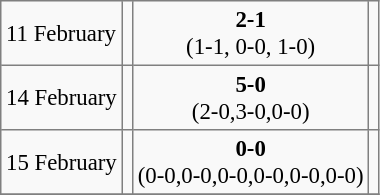<table bgcolor="#f9f9f9" cellpadding="3" cellspacing="0" border="1" style="font-size: 95%; border: gray solid 1px; border-collapse: collapse; background: #f9f9f9;">
<tr>
<td>11 February</td>
<td></td>
<td align="center"><strong>2-1</strong><br>(1-1, 0-0, 1-0)</td>
<td></td>
</tr>
<tr>
<td>14 February</td>
<td></td>
<td align="center"><strong>5-0</strong><br>(2-0,3-0,0-0)</td>
<td></td>
</tr>
<tr>
<td>15 February</td>
<td></td>
<td align="center"><strong>0-0</strong><br>(0-0,0-0,0-0,0-0,0-0,0-0)</td>
<td></td>
</tr>
<tr>
</tr>
</table>
